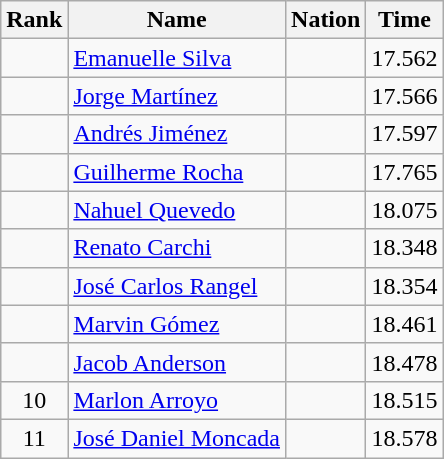<table class="wikitable sortable">
<tr>
<th>Rank</th>
<th>Name</th>
<th>Nation</th>
<th>Time</th>
</tr>
<tr>
<td align="center"></td>
<td><a href='#'>Emanuelle Silva</a></td>
<td></td>
<td align="center">17.562</td>
</tr>
<tr>
<td align="center"></td>
<td><a href='#'>Jorge Martínez</a></td>
<td></td>
<td align="center">17.566</td>
</tr>
<tr>
<td align="center"></td>
<td><a href='#'>Andrés Jiménez</a></td>
<td></td>
<td align="center">17.597</td>
</tr>
<tr>
<td align="center"></td>
<td><a href='#'>Guilherme Rocha</a></td>
<td></td>
<td align="center">17.765</td>
</tr>
<tr>
<td align="center"></td>
<td><a href='#'>Nahuel Quevedo</a></td>
<td></td>
<td align="center">18.075</td>
</tr>
<tr>
<td align="center"></td>
<td><a href='#'>Renato Carchi</a></td>
<td></td>
<td align="center">18.348</td>
</tr>
<tr>
<td align="center"></td>
<td><a href='#'>José Carlos Rangel</a></td>
<td></td>
<td align="center">18.354</td>
</tr>
<tr>
<td align=center></td>
<td><a href='#'>Marvin Gómez</a></td>
<td></td>
<td align="center">18.461</td>
</tr>
<tr>
<td align=center></td>
<td><a href='#'>Jacob Anderson</a></td>
<td></td>
<td align="center">18.478</td>
</tr>
<tr>
<td align=center>10</td>
<td><a href='#'>Marlon Arroyo</a></td>
<td></td>
<td align="center">18.515</td>
</tr>
<tr>
<td align=center>11</td>
<td><a href='#'>José Daniel Moncada</a></td>
<td></td>
<td align="center">18.578</td>
</tr>
</table>
